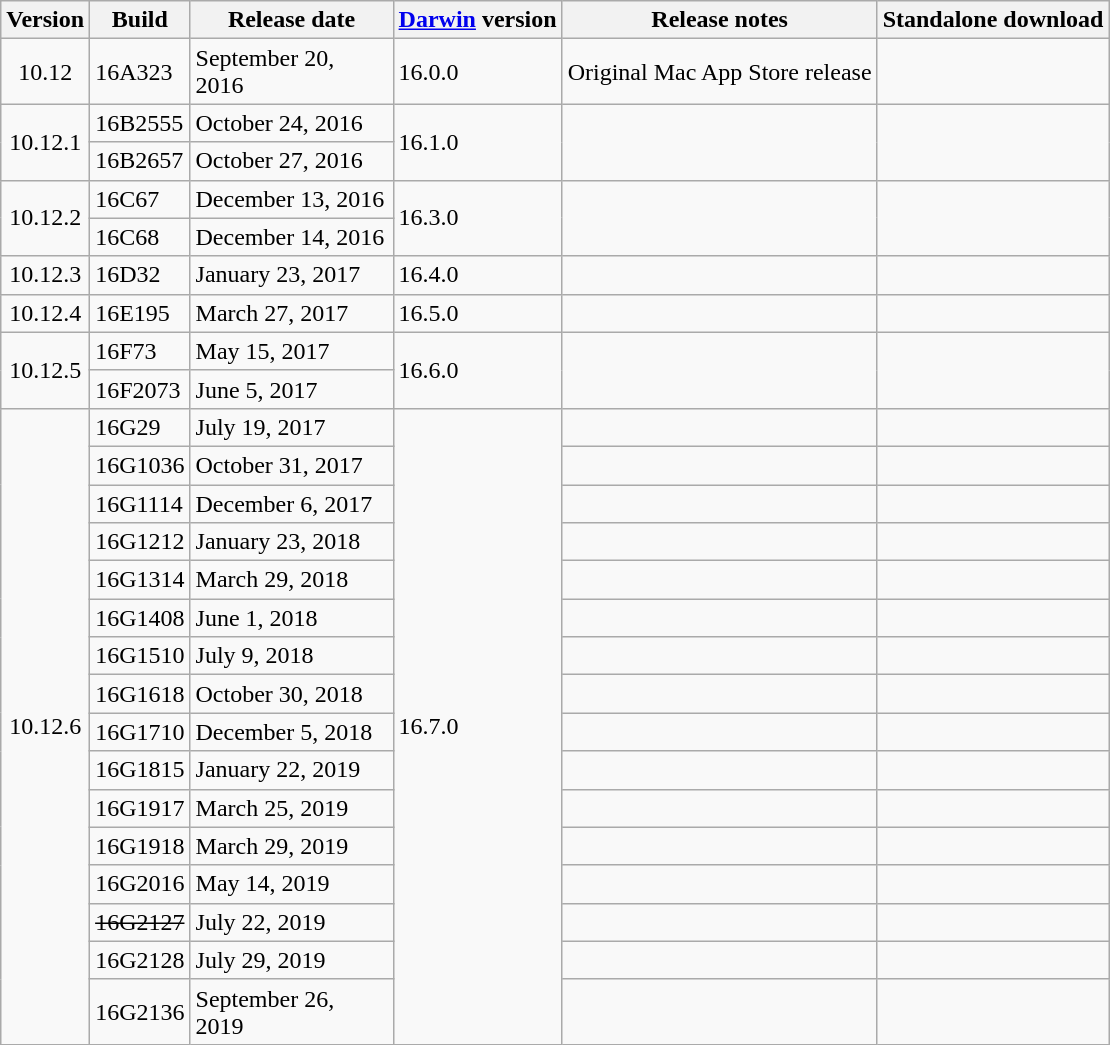<table class=wikitable>
<tr>
<th>Version</th>
<th>Build</th>
<th style=width:128px>Release date</th>
<th><a href='#'>Darwin</a> version</th>
<th>Release notes</th>
<th>Standalone download</th>
</tr>
<tr>
<td style=text-align:center>10.12</td>
<td>16A323</td>
<td>September 20, 2016</td>
<td>16.0.0</td>
<td>Original Mac App Store release</td>
<td></td>
</tr>
<tr>
<td style=text-align:center rowspan=2>10.12.1</td>
<td>16B2555</td>
<td>October 24, 2016</td>
<td rowspan=2>16.1.0</td>
<td rowspan=2></td>
<td rowspan=2></td>
</tr>
<tr>
<td>16B2657</td>
<td>October 27, 2016</td>
</tr>
<tr>
<td style=text-align:center rowspan=2>10.12.2</td>
<td>16C67</td>
<td>December 13, 2016</td>
<td rowspan=2>16.3.0</td>
<td rowspan=2></td>
<td rowspan=2><br></td>
</tr>
<tr>
<td>16C68</td>
<td>December 14, 2016</td>
</tr>
<tr>
<td style=text-align:center>10.12.3</td>
<td>16D32</td>
<td>January 23, 2017</td>
<td>16.4.0</td>
<td></td>
<td><br></td>
</tr>
<tr>
<td style=text-align:center>10.12.4</td>
<td>16E195</td>
<td>March 27, 2017</td>
<td>16.5.0</td>
<td></td>
<td><br></td>
</tr>
<tr>
<td style=text-align:center rowspan=2>10.12.5</td>
<td>16F73</td>
<td>May 15, 2017</td>
<td rowspan=2>16.6.0</td>
<td rowspan=2></td>
<td rowspan=2><br></td>
</tr>
<tr>
<td>16F2073</td>
<td>June 5, 2017</td>
</tr>
<tr>
<td style=text-align:center rowspan=16>10.12.6</td>
<td>16G29</td>
<td>July 19, 2017</td>
<td rowspan=16>16.7.0</td>
<td></td>
<td><br></td>
</tr>
<tr>
<td>16G1036</td>
<td>October 31, 2017</td>
<td></td>
<td><s></s></td>
</tr>
<tr>
<td>16G1114</td>
<td>December 6, 2017</td>
<td></td>
<td></td>
</tr>
<tr>
<td>16G1212</td>
<td>January 23, 2018</td>
<td></td>
<td></td>
</tr>
<tr>
<td>16G1314</td>
<td>March 29, 2018</td>
<td></td>
<td></td>
</tr>
<tr>
<td>16G1408</td>
<td>June 1, 2018</td>
<td></td>
<td></td>
</tr>
<tr>
<td>16G1510</td>
<td>July 9, 2018</td>
<td></td>
<td></td>
</tr>
<tr>
<td>16G1618</td>
<td>October 30, 2018</td>
<td></td>
<td></td>
</tr>
<tr>
<td>16G1710</td>
<td>December 5, 2018</td>
<td></td>
<td></td>
</tr>
<tr>
<td>16G1815</td>
<td>January 22, 2019</td>
<td></td>
<td></td>
</tr>
<tr>
<td>16G1917</td>
<td>March 25, 2019</td>
<td></td>
<td></td>
</tr>
<tr>
<td>16G1918</td>
<td>March 29, 2019</td>
<td></td>
<td></td>
</tr>
<tr>
<td>16G2016</td>
<td>May 14, 2019</td>
<td></td>
<td></td>
</tr>
<tr>
<td><s>16G2127</s></td>
<td>July 22, 2019</td>
<td></td>
<td><s></s></td>
</tr>
<tr>
<td>16G2128</td>
<td>July 29, 2019</td>
<td></td>
<td><s></s></td>
</tr>
<tr>
<td>16G2136</td>
<td>September 26, 2019</td>
<td></td>
<td></td>
</tr>
</table>
